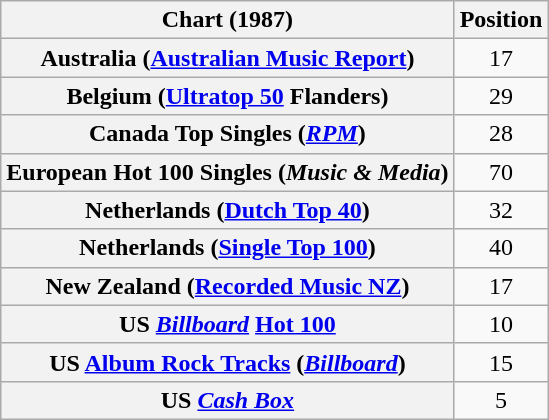<table class="wikitable plainrowheaders sortable">
<tr>
<th>Chart (1987)</th>
<th>Position</th>
</tr>
<tr>
<th scope="row">Australia (<a href='#'>Australian Music Report</a>)</th>
<td style="text-align:center;">17</td>
</tr>
<tr>
<th scope="row">Belgium (<a href='#'>Ultratop 50</a> Flanders)</th>
<td style="text-align:center;">29</td>
</tr>
<tr>
<th scope="row">Canada Top Singles (<em><a href='#'>RPM</a></em>)</th>
<td style="text-align:center;">28</td>
</tr>
<tr>
<th scope="row">European Hot 100 Singles (<em>Music & Media</em>)</th>
<td style="text-align:center;">70</td>
</tr>
<tr>
<th scope="row">Netherlands (<a href='#'>Dutch Top 40</a>)</th>
<td style="text-align:center;">32</td>
</tr>
<tr>
<th scope="row">Netherlands (<a href='#'>Single Top 100</a>)</th>
<td style="text-align:center;">40</td>
</tr>
<tr>
<th scope="row">New Zealand (<a href='#'>Recorded Music NZ</a>)</th>
<td style="text-align:center;">17</td>
</tr>
<tr>
<th scope="row">US <em><a href='#'>Billboard</a></em> <a href='#'>Hot 100</a></th>
<td style="text-align:center;">10</td>
</tr>
<tr>
<th scope="row">US <a href='#'>Album Rock Tracks</a> (<em><a href='#'>Billboard</a></em>)</th>
<td style="text-align:center;">15</td>
</tr>
<tr>
<th scope="row">US <a href='#'><em>Cash Box</em></a></th>
<td style="text-align:center;">5</td>
</tr>
</table>
